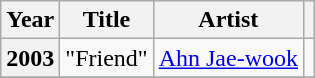<table class="wikitable plainrowheaders">
<tr>
<th scope="col">Year</th>
<th scope="col">Title</th>
<th scope="col">Artist</th>
<th scope="col" class="unsortable"></th>
</tr>
<tr>
<th scope="row">2003</th>
<td>"Friend"</td>
<td><a href='#'>Ahn Jae-wook</a></td>
<td></td>
</tr>
<tr>
</tr>
</table>
